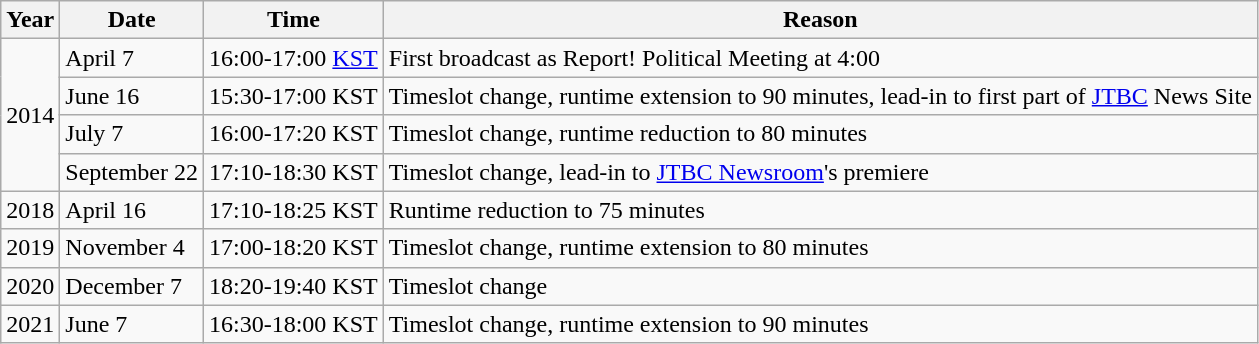<table class="wikitable">
<tr>
<th>Year</th>
<th>Date</th>
<th>Time</th>
<th>Reason</th>
</tr>
<tr>
<td rowspan="4">2014</td>
<td>April 7</td>
<td>16:00-17:00 <a href='#'>KST</a></td>
<td>First broadcast as Report! Political Meeting at 4:00</td>
</tr>
<tr>
<td>June 16</td>
<td>15:30-17:00 KST</td>
<td>Timeslot change, runtime extension to 90 minutes, lead-in to first part of <a href='#'>JTBC</a> News Site</td>
</tr>
<tr>
<td>July 7</td>
<td>16:00-17:20 KST</td>
<td>Timeslot change, runtime reduction to 80 minutes</td>
</tr>
<tr>
<td>September 22</td>
<td>17:10-18:30 KST</td>
<td>Timeslot change, lead-in to <a href='#'>JTBC Newsroom</a>'s premiere</td>
</tr>
<tr>
<td>2018</td>
<td>April 16</td>
<td>17:10-18:25 KST</td>
<td>Runtime reduction to 75 minutes</td>
</tr>
<tr>
<td>2019</td>
<td>November 4</td>
<td>17:00-18:20 KST</td>
<td>Timeslot change, runtime extension to 80 minutes</td>
</tr>
<tr>
<td>2020</td>
<td>December 7</td>
<td>18:20-19:40 KST</td>
<td>Timeslot change</td>
</tr>
<tr>
<td>2021</td>
<td>June 7</td>
<td>16:30-18:00 KST</td>
<td>Timeslot change, runtime extension to 90 minutes</td>
</tr>
</table>
